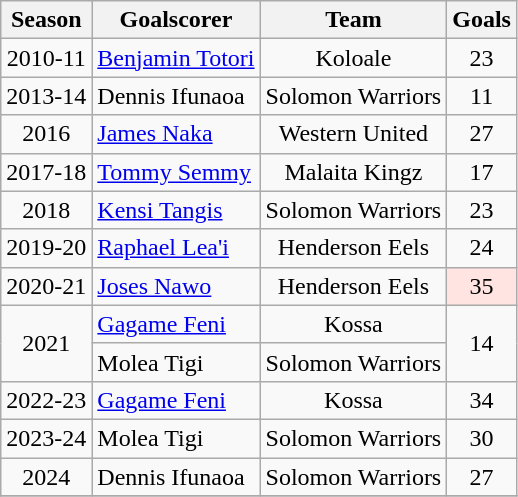<table class="wikitable" style="text-align:center">
<tr>
<th>Season</th>
<th>Goalscorer</th>
<th>Team</th>
<th>Goals</th>
</tr>
<tr>
<td>2010-11</td>
<td align=left> <a href='#'>Benjamin Totori</a></td>
<td>Koloale</td>
<td>23</td>
</tr>
<tr>
<td>2013-14</td>
<td align=left> Dennis Ifunaoa</td>
<td>Solomon Warriors</td>
<td>11</td>
</tr>
<tr>
<td>2016</td>
<td align=left> <a href='#'>James Naka</a></td>
<td>Western United</td>
<td>27</td>
</tr>
<tr>
<td>2017-18</td>
<td align=left> <a href='#'>Tommy Semmy</a></td>
<td>Malaita Kingz</td>
<td>17</td>
</tr>
<tr>
<td>2018</td>
<td align=left> <a href='#'>Kensi Tangis</a></td>
<td>Solomon Warriors</td>
<td>23</td>
</tr>
<tr>
<td>2019-20</td>
<td align=left> <a href='#'>Raphael Lea'i</a></td>
<td>Henderson Eels</td>
<td>24</td>
</tr>
<tr>
<td>2020-21</td>
<td align=left> <a href='#'>Joses Nawo</a></td>
<td>Henderson Eels</td>
<td bgcolor=mistyrose>35</td>
</tr>
<tr>
<td rowspan=2>2021</td>
<td align=left> <a href='#'>Gagame Feni</a></td>
<td>Kossa</td>
<td rowspan=2>14</td>
</tr>
<tr>
<td align=left> Molea Tigi</td>
<td>Solomon Warriors</td>
</tr>
<tr>
<td>2022-23</td>
<td align=left> <a href='#'>Gagame Feni</a></td>
<td>Kossa</td>
<td>34</td>
</tr>
<tr>
<td>2023-24</td>
<td align=left> Molea Tigi</td>
<td>Solomon Warriors</td>
<td>30</td>
</tr>
<tr>
<td>2024</td>
<td align=left> Dennis Ifunaoa</td>
<td>Solomon Warriors</td>
<td>27</td>
</tr>
<tr>
</tr>
</table>
